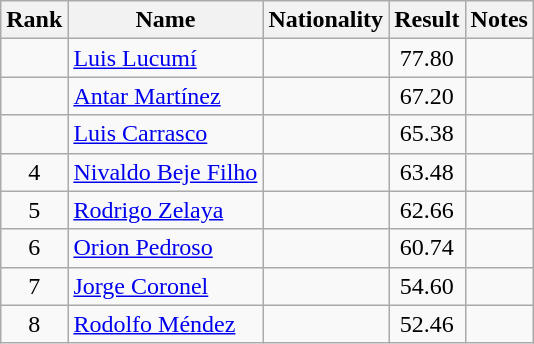<table class="wikitable sortable" style="text-align:center">
<tr>
<th>Rank</th>
<th>Name</th>
<th>Nationality</th>
<th>Result</th>
<th>Notes</th>
</tr>
<tr>
<td></td>
<td align=left><a href='#'>Luis Lucumí</a></td>
<td align=left></td>
<td>77.80</td>
<td></td>
</tr>
<tr>
<td></td>
<td align=left><a href='#'>Antar Martínez</a></td>
<td align=left></td>
<td>67.20</td>
<td></td>
</tr>
<tr>
<td></td>
<td align=left><a href='#'>Luis Carrasco</a></td>
<td align=left></td>
<td>65.38</td>
<td></td>
</tr>
<tr>
<td>4</td>
<td align=left><a href='#'>Nivaldo Beje Filho</a></td>
<td align=left></td>
<td>63.48</td>
<td></td>
</tr>
<tr>
<td>5</td>
<td align=left><a href='#'>Rodrigo Zelaya</a></td>
<td align=left></td>
<td>62.66</td>
<td></td>
</tr>
<tr>
<td>6</td>
<td align=left><a href='#'>Orion Pedroso</a></td>
<td align=left></td>
<td>60.74</td>
<td></td>
</tr>
<tr>
<td>7</td>
<td align=left><a href='#'>Jorge Coronel</a></td>
<td align=left></td>
<td>54.60</td>
<td></td>
</tr>
<tr>
<td>8</td>
<td align=left><a href='#'>Rodolfo Méndez</a></td>
<td align=left></td>
<td>52.46</td>
<td></td>
</tr>
</table>
